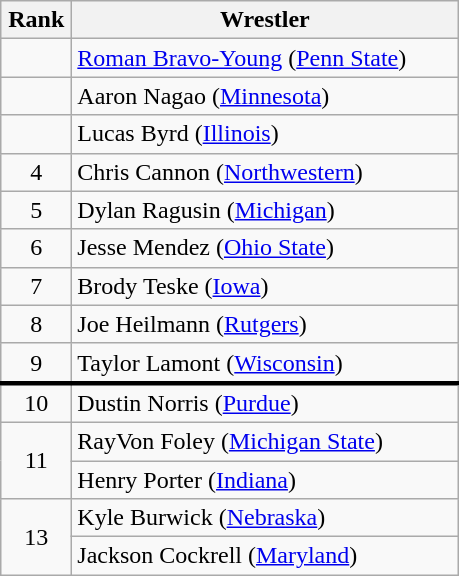<table class="wikitable" style="text-align: center;">
<tr>
<th width="40">Rank</th>
<th width="250">Wrestler</th>
</tr>
<tr>
<td></td>
<td align="left"><a href='#'>Roman Bravo-Young</a> (<a href='#'>Penn State</a>)</td>
</tr>
<tr>
<td></td>
<td align="left">Aaron Nagao (<a href='#'>Minnesota</a>)</td>
</tr>
<tr>
<td></td>
<td align="left">Lucas Byrd (<a href='#'>Illinois</a>)</td>
</tr>
<tr>
<td>4</td>
<td align="left">Chris Cannon (<a href='#'>Northwestern</a>)</td>
</tr>
<tr>
<td>5</td>
<td align="left">Dylan Ragusin (<a href='#'>Michigan</a>)</td>
</tr>
<tr>
<td>6</td>
<td align="left">Jesse Mendez (<a href='#'>Ohio State</a>)</td>
</tr>
<tr>
<td>7</td>
<td align="left">Brody Teske (<a href='#'>Iowa</a>)</td>
</tr>
<tr>
<td>8</td>
<td align="left">Joe Heilmann (<a href='#'>Rutgers</a>)</td>
</tr>
<tr>
<td>9</td>
<td align="left">Taylor Lamont (<a href='#'>Wisconsin</a>)</td>
</tr>
<tr style="border-top:3px solid black">
<td>10</td>
<td align="left">Dustin Norris (<a href='#'>Purdue</a>)</td>
</tr>
<tr>
<td rowspan="2">11</td>
<td align="left">RayVon Foley (<a href='#'>Michigan State</a>)</td>
</tr>
<tr>
<td align="left">Henry Porter (<a href='#'>Indiana</a>)</td>
</tr>
<tr>
<td rowspan="2">13</td>
<td align="left">Kyle Burwick (<a href='#'>Nebraska</a>)</td>
</tr>
<tr>
<td align="left">Jackson Cockrell (<a href='#'>Maryland</a>)</td>
</tr>
</table>
